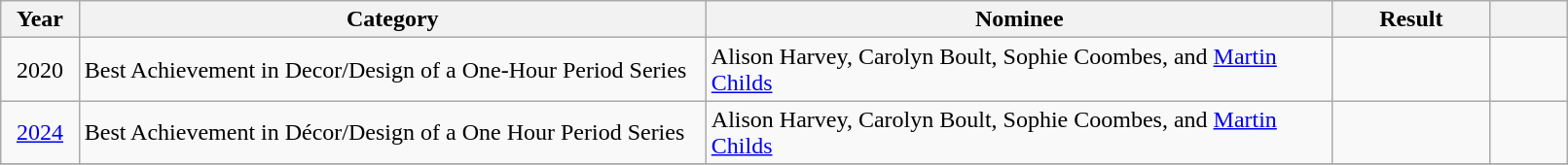<table class="wikitable" style="width:85%;">
<tr>
<th width=5%>Year</th>
<th style="width:40%;">Category</th>
<th style="width:40%;">Nominee</th>
<th style="width:10%;">Result</th>
<th width=5%></th>
</tr>
<tr>
<td style="text-align: center;" rowspan="1">2020</td>
<td>Best Achievement in Decor/Design of a One-Hour Period Series</td>
<td>Alison Harvey, Carolyn Boult, Sophie Coombes, and <a href='#'>Martin Childs</a></td>
<td></td>
<td align="center"></td>
</tr>
<tr>
<td align="center"><a href='#'>2024</a></td>
<td>Best Achievement in Décor/Design of a One Hour Period Series</td>
<td>Alison Harvey, Carolyn Boult, Sophie Coombes, and <a href='#'>Martin Childs</a></td>
<td></td>
<td align="center"></td>
</tr>
<tr>
</tr>
</table>
